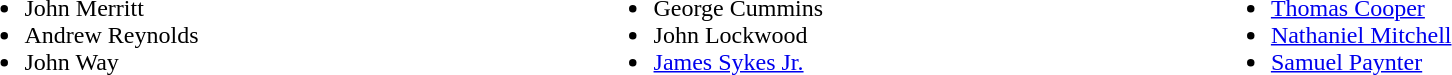<table width=100%>
<tr valign=top>
<td><br><ul><li>John Merritt</li><li>Andrew Reynolds</li><li>John Way</li></ul></td>
<td><br><ul><li>George Cummins</li><li>John Lockwood</li><li><a href='#'>James Sykes Jr.</a></li></ul></td>
<td><br><ul><li><a href='#'>Thomas Cooper</a></li><li><a href='#'>Nathaniel Mitchell</a></li><li><a href='#'>Samuel Paynter</a></li></ul></td>
</tr>
</table>
